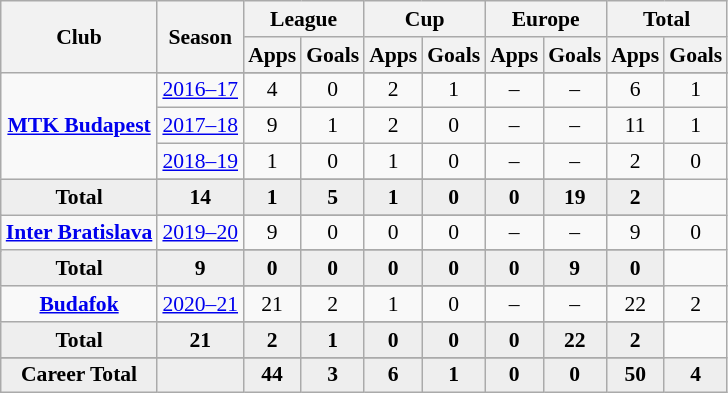<table class="wikitable" style="font-size:90%; text-align: center;">
<tr>
<th rowspan="2">Club</th>
<th rowspan="2">Season</th>
<th colspan="2">League</th>
<th colspan="2">Cup</th>
<th colspan="2">Europe</th>
<th colspan="2">Total</th>
</tr>
<tr>
<th>Apps</th>
<th>Goals</th>
<th>Apps</th>
<th>Goals</th>
<th>Apps</th>
<th>Goals</th>
<th>Apps</th>
<th>Goals</th>
</tr>
<tr ||-||-||-|->
<td rowspan="5" valign="center"><strong><a href='#'>MTK Budapest</a></strong></td>
</tr>
<tr>
<td><a href='#'>2016–17</a></td>
<td>4</td>
<td>0</td>
<td>2</td>
<td>1</td>
<td>–</td>
<td>–</td>
<td>6</td>
<td>1</td>
</tr>
<tr>
<td><a href='#'>2017–18</a></td>
<td>9</td>
<td>1</td>
<td>2</td>
<td>0</td>
<td>–</td>
<td>–</td>
<td>11</td>
<td>1</td>
</tr>
<tr>
<td><a href='#'>2018–19</a></td>
<td>1</td>
<td>0</td>
<td>1</td>
<td>0</td>
<td>–</td>
<td>–</td>
<td>2</td>
<td>0</td>
</tr>
<tr>
</tr>
<tr style="font-weight:bold; background-color:#eeeeee;">
<td>Total</td>
<td>14</td>
<td>1</td>
<td>5</td>
<td>1</td>
<td>0</td>
<td>0</td>
<td>19</td>
<td>2</td>
</tr>
<tr>
<td rowspan="3" valign="center"><strong><a href='#'>Inter Bratislava</a></strong></td>
</tr>
<tr>
<td><a href='#'>2019–20</a></td>
<td>9</td>
<td>0</td>
<td>0</td>
<td>0</td>
<td>–</td>
<td>–</td>
<td>9</td>
<td>0</td>
</tr>
<tr>
</tr>
<tr style="font-weight:bold; background-color:#eeeeee;">
<td>Total</td>
<td>9</td>
<td>0</td>
<td>0</td>
<td>0</td>
<td>0</td>
<td>0</td>
<td>9</td>
<td>0</td>
</tr>
<tr>
<td rowspan="3" valign="center"><strong><a href='#'>Budafok</a></strong></td>
</tr>
<tr>
<td><a href='#'>2020–21</a></td>
<td>21</td>
<td>2</td>
<td>1</td>
<td>0</td>
<td>–</td>
<td>–</td>
<td>22</td>
<td>2</td>
</tr>
<tr>
</tr>
<tr style="font-weight:bold; background-color:#eeeeee;">
<td>Total</td>
<td>21</td>
<td>2</td>
<td>1</td>
<td>0</td>
<td>0</td>
<td>0</td>
<td>22</td>
<td>2</td>
</tr>
<tr>
</tr>
<tr style="font-weight:bold; background-color:#eeeeee;">
<td rowspan="2" valign="top"><strong>Career Total</strong></td>
<td></td>
<td><strong>44</strong></td>
<td><strong>3</strong></td>
<td><strong>6</strong></td>
<td><strong>1</strong></td>
<td><strong>0</strong></td>
<td><strong>0</strong></td>
<td><strong>50</strong></td>
<td><strong>4</strong></td>
</tr>
</table>
